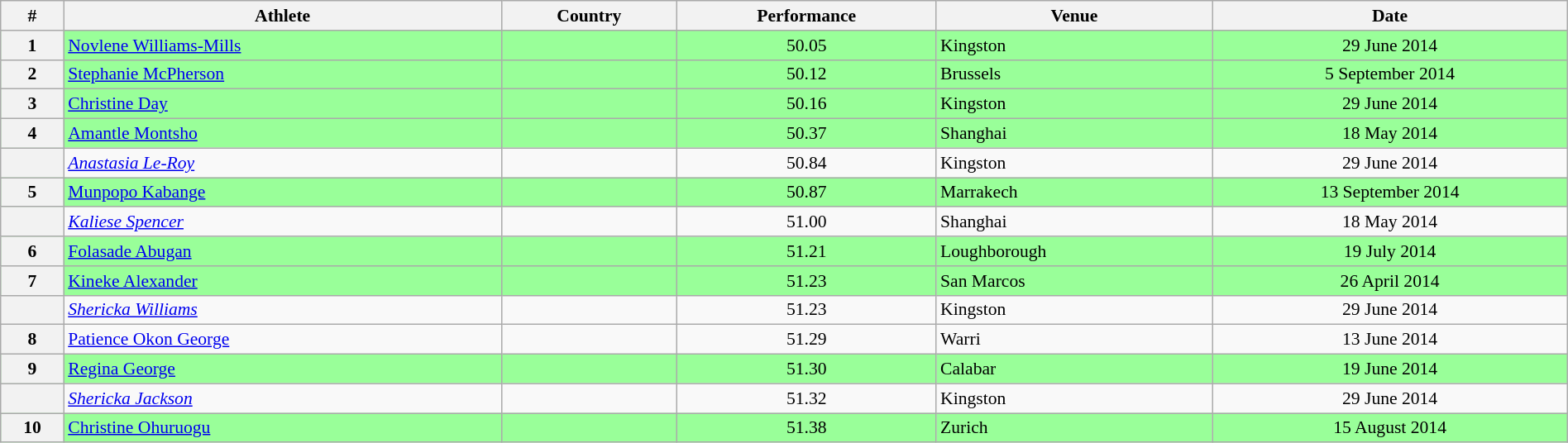<table class="wikitable" width=100% style="font-size:90%; text-align:center;">
<tr>
<th>#</th>
<th>Athlete</th>
<th>Country</th>
<th>Performance</th>
<th>Venue</th>
<th>Date</th>
</tr>
<tr bgcolor="99FF99">
<th>1</th>
<td align=left><a href='#'>Novlene Williams-Mills</a></td>
<td align=left></td>
<td>50.05</td>
<td align=left> Kingston</td>
<td>29 June 2014</td>
</tr>
<tr bgcolor="99FF99">
<th>2</th>
<td align=left><a href='#'>Stephanie McPherson</a></td>
<td align=left></td>
<td>50.12</td>
<td align=left> Brussels</td>
<td>5 September 2014</td>
</tr>
<tr bgcolor="99FF99">
<th>3</th>
<td align=left><a href='#'>Christine Day</a></td>
<td align=left></td>
<td>50.16</td>
<td align=left> Kingston</td>
<td>29 June 2014</td>
</tr>
<tr bgcolor="99FF99">
<th>4</th>
<td align=left><a href='#'>Amantle Montsho</a></td>
<td align=left></td>
<td>50.37</td>
<td align=left> Shanghai</td>
<td>18 May 2014</td>
</tr>
<tr>
<th></th>
<td align=left><em><a href='#'>Anastasia Le-Roy</a></em></td>
<td align=left></td>
<td>50.84</td>
<td align=left> Kingston</td>
<td>29 June 2014</td>
</tr>
<tr bgcolor="99FF99">
<th>5</th>
<td align=left><a href='#'>Munpopo Kabange</a></td>
<td align=left></td>
<td>50.87</td>
<td align=left> Marrakech</td>
<td>13 September 2014</td>
</tr>
<tr>
<th></th>
<td align=left><em><a href='#'>Kaliese Spencer</a></em></td>
<td align=left></td>
<td>51.00</td>
<td align=left> Shanghai</td>
<td>18 May 2014</td>
</tr>
<tr bgcolor="99FF99">
<th>6</th>
<td align=left><a href='#'>Folasade Abugan</a></td>
<td align=left></td>
<td>51.21</td>
<td align=left> Loughborough</td>
<td>19 July 2014</td>
</tr>
<tr bgcolor="99FF99">
<th>7</th>
<td align=left><a href='#'>Kineke Alexander</a></td>
<td align=left></td>
<td>51.23</td>
<td align=left> San Marcos</td>
<td>26 April 2014</td>
</tr>
<tr>
<th></th>
<td align=left><em><a href='#'>Shericka Williams</a></em></td>
<td align=left></td>
<td>51.23</td>
<td align=left> Kingston</td>
<td>29 June 2014</td>
</tr>
<tr>
<th>8</th>
<td align=left><a href='#'>Patience Okon George</a></td>
<td align=left></td>
<td>51.29</td>
<td align=left> Warri</td>
<td>13 June 2014</td>
</tr>
<tr bgcolor="99FF99">
<th>9</th>
<td align=left><a href='#'>Regina George</a></td>
<td align=left></td>
<td>51.30</td>
<td align=left> Calabar</td>
<td>19 June 2014</td>
</tr>
<tr>
<th></th>
<td align=left><em><a href='#'>Shericka Jackson</a></em></td>
<td align=left></td>
<td>51.32</td>
<td align=left> Kingston</td>
<td>29 June 2014</td>
</tr>
<tr bgcolor="99FF99">
<th>10</th>
<td align=left><a href='#'>Christine Ohuruogu</a></td>
<td align=left></td>
<td>51.38</td>
<td align=left> Zurich</td>
<td>15 August 2014</td>
</tr>
</table>
